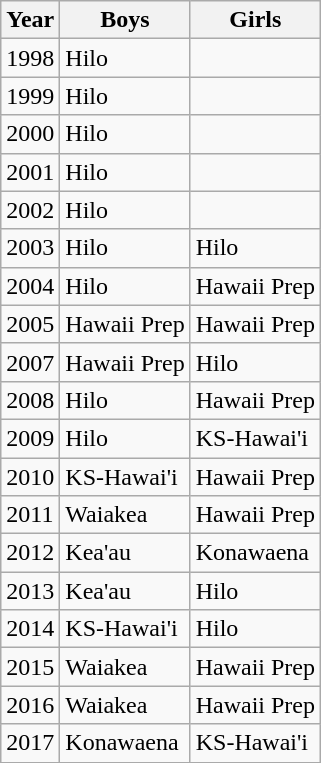<table class="wikitable">
<tr>
<th>Year</th>
<th>Boys</th>
<th>Girls</th>
</tr>
<tr>
<td>1998</td>
<td>Hilo</td>
<td></td>
</tr>
<tr>
<td>1999</td>
<td>Hilo</td>
<td></td>
</tr>
<tr>
<td>2000</td>
<td>Hilo</td>
<td></td>
</tr>
<tr>
<td>2001</td>
<td>Hilo</td>
<td></td>
</tr>
<tr>
<td>2002</td>
<td>Hilo</td>
<td></td>
</tr>
<tr>
<td>2003</td>
<td>Hilo</td>
<td>Hilo</td>
</tr>
<tr>
<td>2004</td>
<td>Hilo</td>
<td>Hawaii Prep</td>
</tr>
<tr>
<td>2005</td>
<td>Hawaii Prep</td>
<td>Hawaii Prep</td>
</tr>
<tr>
<td>2007</td>
<td>Hawaii Prep</td>
<td>Hilo</td>
</tr>
<tr>
<td>2008</td>
<td>Hilo</td>
<td>Hawaii Prep</td>
</tr>
<tr>
<td>2009</td>
<td>Hilo</td>
<td>KS-Hawai'i</td>
</tr>
<tr>
<td>2010</td>
<td>KS-Hawai'i</td>
<td>Hawaii Prep</td>
</tr>
<tr>
<td>2011</td>
<td>Waiakea</td>
<td>Hawaii Prep</td>
</tr>
<tr>
<td>2012</td>
<td>Kea'au</td>
<td>Konawaena</td>
</tr>
<tr>
<td>2013</td>
<td>Kea'au</td>
<td>Hilo</td>
</tr>
<tr>
<td>2014</td>
<td>KS-Hawai'i</td>
<td>Hilo</td>
</tr>
<tr>
<td>2015</td>
<td>Waiakea</td>
<td>Hawaii Prep</td>
</tr>
<tr>
<td>2016</td>
<td>Waiakea</td>
<td>Hawaii Prep</td>
</tr>
<tr>
<td>2017</td>
<td>Konawaena</td>
<td>KS-Hawai'i</td>
</tr>
<tr>
</tr>
</table>
